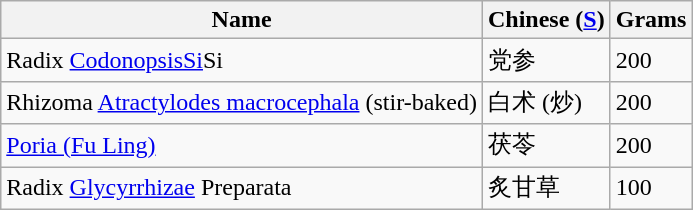<table class="wikitable sortable">
<tr>
<th>Name</th>
<th>Chinese (<a href='#'>S</a>)</th>
<th>Grams</th>
</tr>
<tr>
<td>Radix <a href='#'>CodonopsisSi</a>Si</td>
<td>党参</td>
<td>200</td>
</tr>
<tr>
<td>Rhizoma <a href='#'>Atractylodes macrocephala</a> (stir-baked)</td>
<td>白术 (炒)</td>
<td>200</td>
</tr>
<tr>
<td><a href='#'>Poria (Fu Ling)</a></td>
<td>茯苓</td>
<td>200</td>
</tr>
<tr>
<td>Radix <a href='#'>Glycyrrhizae</a> Preparata</td>
<td>炙甘草</td>
<td>100</td>
</tr>
</table>
